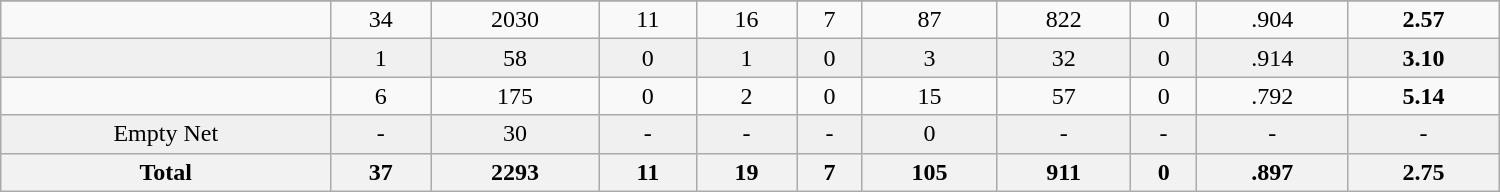<table class="wikitable sortable" width ="1000">
<tr align="center">
</tr>
<tr align="center" bgcolor="">
<td></td>
<td>34</td>
<td>2030</td>
<td>11</td>
<td>16</td>
<td>7</td>
<td>87</td>
<td>822</td>
<td>0</td>
<td>.904</td>
<td><strong>2.57</strong></td>
</tr>
<tr align="center" bgcolor="f0f0f0">
<td></td>
<td>1</td>
<td>58</td>
<td>0</td>
<td>1</td>
<td>0</td>
<td>3</td>
<td>32</td>
<td>0</td>
<td>.914</td>
<td><strong>3.10</strong></td>
</tr>
<tr align="center" bgcolor="">
<td></td>
<td>6</td>
<td>175</td>
<td>0</td>
<td>2</td>
<td>0</td>
<td>15</td>
<td>57</td>
<td>0</td>
<td>.792</td>
<td><strong>5.14</strong></td>
</tr>
<tr align="center" bgcolor="f0f0f0">
<td>Empty Net</td>
<td>-</td>
<td>30</td>
<td>-</td>
<td>-</td>
<td>-</td>
<td>0</td>
<td>-</td>
<td>-</td>
<td>-</td>
<td>-</td>
</tr>
<tr>
<th>Total</th>
<th>37</th>
<th>2293</th>
<th>11</th>
<th>19</th>
<th>7</th>
<th>105</th>
<th>911</th>
<th>0</th>
<th>.897</th>
<th>2.75</th>
</tr>
</table>
